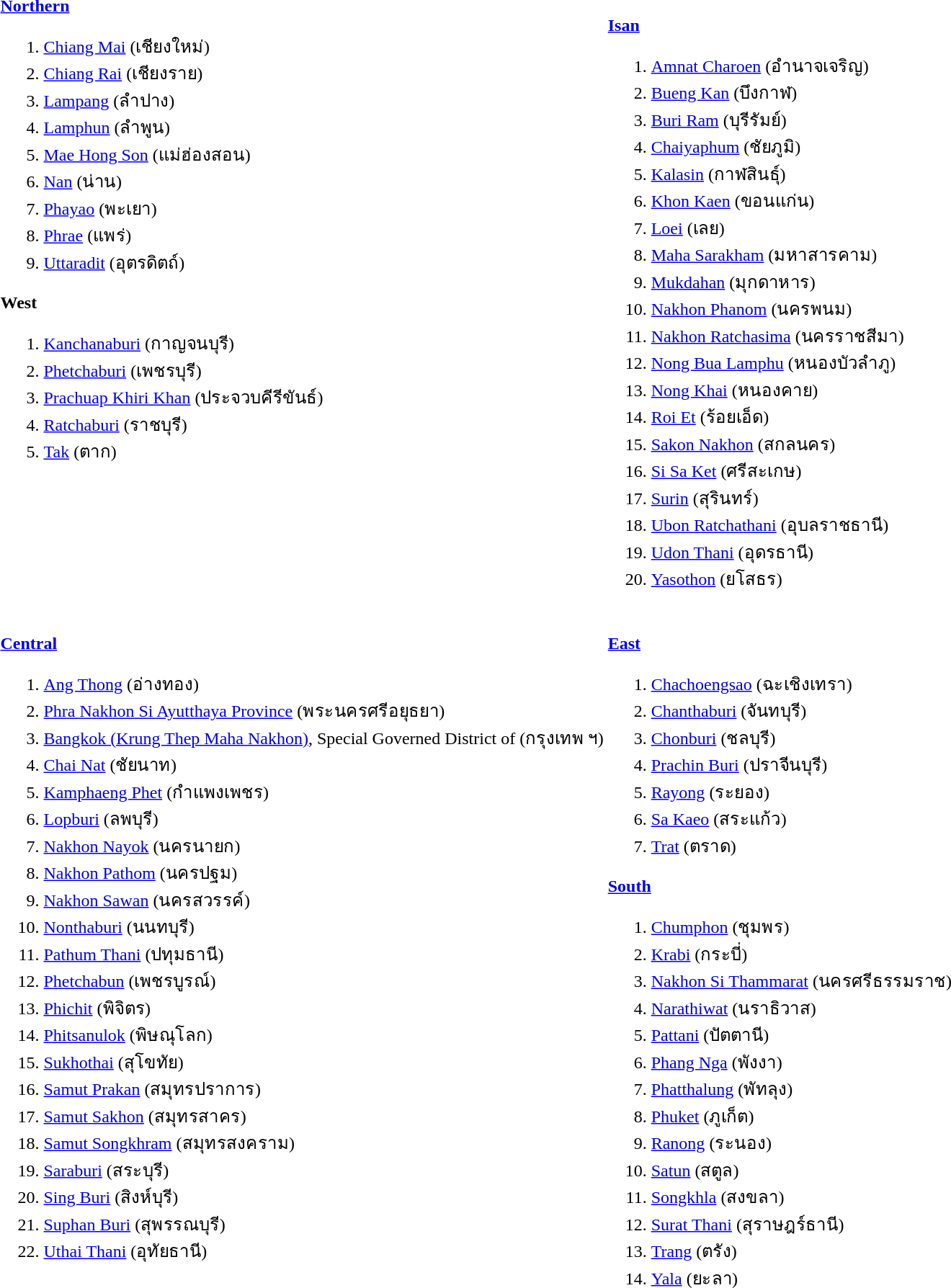<table>
<tr valign=top>
<td><strong><a href='#'>Northern</a></strong><br><ol><li><a href='#'>Chiang Mai</a> (เชียงใหม่)</li><li><a href='#'>Chiang Rai</a> (เชียงราย)</li><li><a href='#'>Lampang</a> (ลำปาง)</li><li><a href='#'>Lamphun</a> (ลำพูน)</li><li><a href='#'>Mae Hong Son</a> (แม่ฮ่องสอน)</li><li><a href='#'>Nan</a> (น่าน)</li><li><a href='#'>Phayao</a> (พะเยา)</li><li><a href='#'>Phrae</a> (แพร่)</li><li><a href='#'>Uttaradit</a> (อุตรดิตถ์)</li></ol><strong>West</strong><ol><li><a href='#'>Kanchanaburi</a> (กาญจนบุรี)</li><li><a href='#'>Phetchaburi</a> (เพชรบุรี)</li><li><a href='#'>Prachuap Khiri Khan</a> (ประจวบคีรีขันธ์)</li><li><a href='#'>Ratchaburi</a> (ราชบุรี)</li><li><a href='#'>Tak</a> (ตาก)</li></ol></td>
<td><br><strong><a href='#'>Isan</a></strong><ol><li><a href='#'>Amnat Charoen</a> (อำนาจเจริญ)</li><li><a href='#'>Bueng Kan</a> (บึงกาฬ)</li><li><a href='#'>Buri Ram</a> (บุรีรัมย์)</li><li><a href='#'>Chaiyaphum</a> (ชัยภูมิ)</li><li><a href='#'>Kalasin</a> (กาฬสินธุ์)</li><li><a href='#'>Khon Kaen</a> (ขอนแก่น)</li><li><a href='#'>Loei</a> (เลย)</li><li><a href='#'>Maha Sarakham</a> (มหาสารคาม)</li><li><a href='#'>Mukdahan</a> (มุกดาหาร)</li><li><a href='#'>Nakhon Phanom</a> (นครพนม)</li><li><a href='#'>Nakhon Ratchasima</a> (นครราชสีมา)</li><li><a href='#'>Nong Bua Lamphu</a> (หนองบัวลำภู)</li><li><a href='#'>Nong Khai</a> (หนองคาย)</li><li><a href='#'>Roi Et</a> (ร้อยเอ็ด)</li><li><a href='#'>Sakon Nakhon</a> (สกลนคร)</li><li><a href='#'>Si Sa Ket</a> (ศรีสะเกษ)</li><li><a href='#'>Surin</a> (สุรินทร์)</li><li><a href='#'>Ubon Ratchathani</a> (อุบลราชธานี)</li><li><a href='#'>Udon Thani</a> (อุดรธานี)</li><li><a href='#'>Yasothon</a> (ยโสธร)</li></ol></td>
</tr>
<tr valign=top>
<td><br><strong><a href='#'>Central</a></strong><ol><li><a href='#'>Ang Thong</a> (อ่างทอง)</li><li><a href='#'>Phra Nakhon Si Ayutthaya Province</a> (พระนครศรีอยุธยา)</li><li><a href='#'>Bangkok (Krung Thep Maha Nakhon)</a>, Special Governed District of (กรุงเทพ ฯ)</li><li><a href='#'>Chai Nat</a> (ชัยนาท)</li><li><a href='#'>Kamphaeng Phet</a> (กำแพงเพชร)</li><li><a href='#'>Lopburi</a> (ลพบุรี)</li><li><a href='#'>Nakhon Nayok</a> (นครนายก)</li><li><a href='#'>Nakhon Pathom</a> (นครปฐม)</li><li><a href='#'>Nakhon Sawan</a> (นครสวรรค์)</li><li><a href='#'>Nonthaburi</a> (นนทบุรี)</li><li><a href='#'>Pathum Thani</a> (ปทุมธานี)</li><li><a href='#'>Phetchabun</a> (เพชรบูรณ์)</li><li><a href='#'>Phichit</a> (พิจิตร)</li><li><a href='#'>Phitsanulok</a> (พิษณุโลก)</li><li><a href='#'>Sukhothai</a> (สุโขทัย)</li><li><a href='#'>Samut Prakan</a> (สมุทรปราการ)</li><li><a href='#'>Samut Sakhon</a> (สมุทรสาคร)</li><li><a href='#'>Samut Songkhram</a> (สมุทรสงคราม)</li><li><a href='#'>Saraburi</a> (สระบุรี)</li><li><a href='#'>Sing Buri</a> (สิงห์บุรี)</li><li><a href='#'>Suphan Buri</a> (สุพรรณบุรี)</li><li><a href='#'>Uthai Thani</a> (อุทัยธานี)</li></ol></td>
<td><br><strong><a href='#'>East</a></strong><ol><li><a href='#'>Chachoengsao</a> (ฉะเชิงเทรา)</li><li><a href='#'>Chanthaburi</a> (จันทบุรี)</li><li><a href='#'>Chonburi</a> (ชลบุรี)</li><li><a href='#'>Prachin Buri</a> (ปราจีนบุรี)</li><li><a href='#'>Rayong</a> (ระยอง)</li><li><a href='#'>Sa Kaeo</a> (สระแก้ว)</li><li><a href='#'>Trat</a> (ตราด)</li></ol><strong><a href='#'>South</a></strong><ol><li><a href='#'>Chumphon</a> (ชุมพร)</li><li><a href='#'>Krabi</a> (กระบี่)</li><li><a href='#'>Nakhon Si Thammarat</a> (นครศรีธรรมราช)</li><li><a href='#'>Narathiwat</a> (นราธิวาส)</li><li><a href='#'>Pattani</a> (ปัตตานี)</li><li><a href='#'>Phang Nga</a> (พังงา)</li><li><a href='#'>Phatthalung</a> (พัทลุง)</li><li><a href='#'>Phuket</a> (ภูเก็ต)</li><li><a href='#'>Ranong</a> (ระนอง)</li><li><a href='#'>Satun</a> (สตูล)</li><li><a href='#'>Songkhla</a> (สงขลา)</li><li><a href='#'>Surat Thani</a> (สุราษฎร์ธานี)</li><li><a href='#'>Trang</a> (ตรัง)</li><li><a href='#'>Yala</a> (ยะลา)</li></ol></td>
</tr>
</table>
